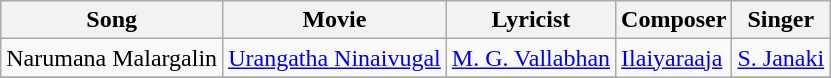<table class="wikitable">
<tr>
<th>Song</th>
<th>Movie</th>
<th>Lyricist</th>
<th>Composer</th>
<th>Singer</th>
</tr>
<tr>
<td>Narumana Malargalin</td>
<td><a href='#'>Urangatha Ninaivugal</a></td>
<td><a href='#'>M. G. Vallabhan</a></td>
<td rowspan=2><a href='#'>Ilaiyaraaja</a></td>
<td><a href='#'>S. Janaki</a></td>
</tr>
<tr>
</tr>
</table>
